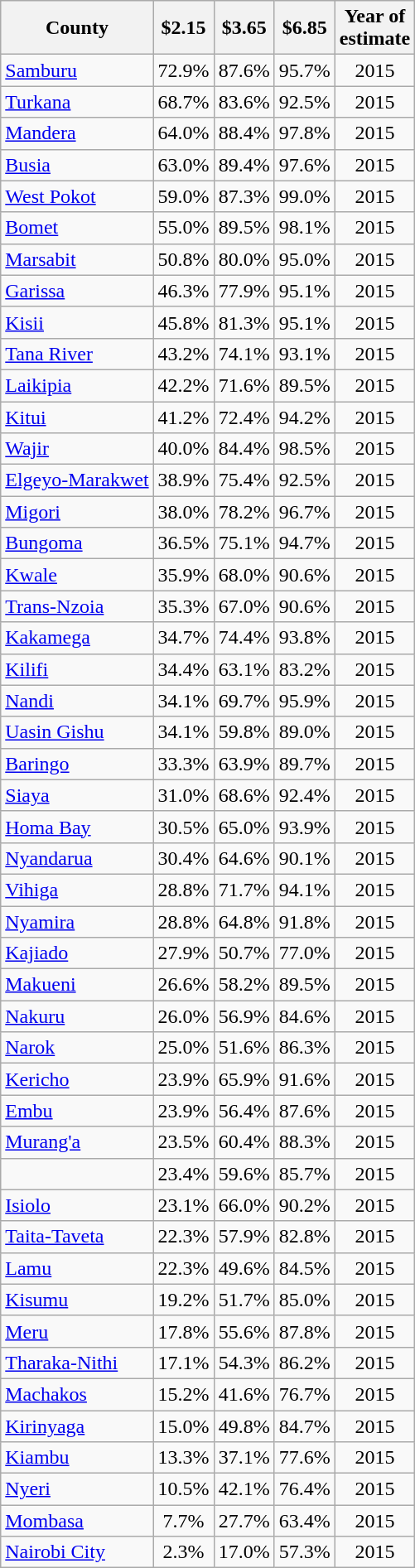<table class="wikitable sortable sticky-header" style="text-align:center;">
<tr>
<th data-sort-type="text">County</th>
<th data-sort-type="number">$2.15</th>
<th data-sort-type="number">$3.65</th>
<th data-sort-type="number">$6.85</th>
<th data-sort-type="number">Year of<br>estimate</th>
</tr>
<tr>
<td style="text-align:left;"><a href='#'>Samburu</a></td>
<td>72.9%</td>
<td>87.6%</td>
<td>95.7%</td>
<td>2015</td>
</tr>
<tr>
<td style="text-align:left;"><a href='#'>Turkana</a></td>
<td>68.7%</td>
<td>83.6%</td>
<td>92.5%</td>
<td>2015</td>
</tr>
<tr>
<td style="text-align:left;"><a href='#'>Mandera</a></td>
<td>64.0%</td>
<td>88.4%</td>
<td>97.8%</td>
<td>2015</td>
</tr>
<tr>
<td style="text-align:left;"><a href='#'>Busia</a></td>
<td>63.0%</td>
<td>89.4%</td>
<td>97.6%</td>
<td>2015</td>
</tr>
<tr>
<td style="text-align:left;"><a href='#'>West Pokot</a></td>
<td>59.0%</td>
<td>87.3%</td>
<td>99.0%</td>
<td>2015</td>
</tr>
<tr>
<td style="text-align:left;"><a href='#'>Bomet</a></td>
<td>55.0%</td>
<td>89.5%</td>
<td>98.1%</td>
<td>2015</td>
</tr>
<tr>
<td style="text-align:left;"><a href='#'>Marsabit</a></td>
<td>50.8%</td>
<td>80.0%</td>
<td>95.0%</td>
<td>2015</td>
</tr>
<tr>
<td style="text-align:left;"><a href='#'>Garissa</a></td>
<td>46.3%</td>
<td>77.9%</td>
<td>95.1%</td>
<td>2015</td>
</tr>
<tr>
<td style="text-align:left;"><a href='#'>Kisii</a></td>
<td>45.8%</td>
<td>81.3%</td>
<td>95.1%</td>
<td>2015</td>
</tr>
<tr>
<td style="text-align:left;"><a href='#'>Tana River</a></td>
<td>43.2%</td>
<td>74.1%</td>
<td>93.1%</td>
<td>2015</td>
</tr>
<tr>
<td style="text-align:left;"><a href='#'>Laikipia</a></td>
<td>42.2%</td>
<td>71.6%</td>
<td>89.5%</td>
<td>2015</td>
</tr>
<tr>
<td style="text-align:left;"><a href='#'>Kitui</a></td>
<td>41.2%</td>
<td>72.4%</td>
<td>94.2%</td>
<td>2015</td>
</tr>
<tr>
<td style="text-align:left;"><a href='#'>Wajir</a></td>
<td>40.0%</td>
<td>84.4%</td>
<td>98.5%</td>
<td>2015</td>
</tr>
<tr>
<td style="text-align:left;"><a href='#'>Elgeyo-Marakwet</a></td>
<td>38.9%</td>
<td>75.4%</td>
<td>92.5%</td>
<td>2015</td>
</tr>
<tr>
<td style="text-align:left;"><a href='#'>Migori</a></td>
<td>38.0%</td>
<td>78.2%</td>
<td>96.7%</td>
<td>2015</td>
</tr>
<tr>
<td style="text-align:left;"><a href='#'>Bungoma</a></td>
<td>36.5%</td>
<td>75.1%</td>
<td>94.7%</td>
<td>2015</td>
</tr>
<tr>
<td style="text-align:left;"><a href='#'>Kwale</a></td>
<td>35.9%</td>
<td>68.0%</td>
<td>90.6%</td>
<td>2015</td>
</tr>
<tr>
<td style="text-align:left;"><a href='#'>Trans-Nzoia</a></td>
<td>35.3%</td>
<td>67.0%</td>
<td>90.6%</td>
<td>2015</td>
</tr>
<tr>
<td style="text-align:left;"><a href='#'>Kakamega</a></td>
<td>34.7%</td>
<td>74.4%</td>
<td>93.8%</td>
<td>2015</td>
</tr>
<tr>
<td style="text-align:left;"><a href='#'>Kilifi</a></td>
<td>34.4%</td>
<td>63.1%</td>
<td>83.2%</td>
<td>2015</td>
</tr>
<tr>
<td style="text-align:left;"><a href='#'>Nandi</a></td>
<td>34.1%</td>
<td>69.7%</td>
<td>95.9%</td>
<td>2015</td>
</tr>
<tr>
<td style="text-align:left;"><a href='#'>Uasin Gishu</a></td>
<td>34.1%</td>
<td>59.8%</td>
<td>89.0%</td>
<td>2015</td>
</tr>
<tr>
<td style="text-align:left;"><a href='#'>Baringo</a></td>
<td>33.3%</td>
<td>63.9%</td>
<td>89.7%</td>
<td>2015</td>
</tr>
<tr>
<td style="text-align:left;"><a href='#'>Siaya</a></td>
<td>31.0%</td>
<td>68.6%</td>
<td>92.4%</td>
<td>2015</td>
</tr>
<tr>
<td style="text-align:left;"><a href='#'>Homa Bay</a></td>
<td>30.5%</td>
<td>65.0%</td>
<td>93.9%</td>
<td>2015</td>
</tr>
<tr>
<td style="text-align:left;"><a href='#'>Nyandarua</a></td>
<td>30.4%</td>
<td>64.6%</td>
<td>90.1%</td>
<td>2015</td>
</tr>
<tr>
<td style="text-align:left;"><a href='#'>Vihiga</a></td>
<td>28.8%</td>
<td>71.7%</td>
<td>94.1%</td>
<td>2015</td>
</tr>
<tr>
<td style="text-align:left;"><a href='#'>Nyamira</a></td>
<td>28.8%</td>
<td>64.8%</td>
<td>91.8%</td>
<td>2015</td>
</tr>
<tr>
<td style="text-align:left;"><a href='#'>Kajiado</a></td>
<td>27.9%</td>
<td>50.7%</td>
<td>77.0%</td>
<td>2015</td>
</tr>
<tr>
<td style="text-align:left;"><a href='#'>Makueni</a></td>
<td>26.6%</td>
<td>58.2%</td>
<td>89.5%</td>
<td>2015</td>
</tr>
<tr>
<td style="text-align:left;"><a href='#'>Nakuru</a></td>
<td>26.0%</td>
<td>56.9%</td>
<td>84.6%</td>
<td>2015</td>
</tr>
<tr>
<td style="text-align:left;"><a href='#'>Narok</a></td>
<td>25.0%</td>
<td>51.6%</td>
<td>86.3%</td>
<td>2015</td>
</tr>
<tr>
<td style="text-align:left;"><a href='#'>Kericho</a></td>
<td>23.9%</td>
<td>65.9%</td>
<td>91.6%</td>
<td>2015</td>
</tr>
<tr>
<td style="text-align:left;"><a href='#'>Embu</a></td>
<td>23.9%</td>
<td>56.4%</td>
<td>87.6%</td>
<td>2015</td>
</tr>
<tr>
<td style="text-align:left;"><a href='#'>Murang'a</a></td>
<td>23.5%</td>
<td>60.4%</td>
<td>88.3%</td>
<td>2015</td>
</tr>
<tr>
<td></td>
<td>23.4%</td>
<td>59.6%</td>
<td>85.7%</td>
<td>2015</td>
</tr>
<tr>
<td style="text-align:left;"><a href='#'>Isiolo</a></td>
<td>23.1%</td>
<td>66.0%</td>
<td>90.2%</td>
<td>2015</td>
</tr>
<tr>
<td style="text-align:left;"><a href='#'>Taita-Taveta</a></td>
<td>22.3%</td>
<td>57.9%</td>
<td>82.8%</td>
<td>2015</td>
</tr>
<tr>
<td style="text-align:left;"><a href='#'>Lamu</a></td>
<td>22.3%</td>
<td>49.6%</td>
<td>84.5%</td>
<td>2015</td>
</tr>
<tr>
<td style="text-align:left;"><a href='#'>Kisumu</a></td>
<td>19.2%</td>
<td>51.7%</td>
<td>85.0%</td>
<td>2015</td>
</tr>
<tr>
<td style="text-align:left;"><a href='#'>Meru</a></td>
<td>17.8%</td>
<td>55.6%</td>
<td>87.8%</td>
<td>2015</td>
</tr>
<tr>
<td style="text-align:left;"><a href='#'>Tharaka-Nithi</a></td>
<td>17.1%</td>
<td>54.3%</td>
<td>86.2%</td>
<td>2015</td>
</tr>
<tr>
<td style="text-align:left;"><a href='#'>Machakos</a></td>
<td>15.2%</td>
<td>41.6%</td>
<td>76.7%</td>
<td>2015</td>
</tr>
<tr>
<td style="text-align:left;"><a href='#'>Kirinyaga</a></td>
<td>15.0%</td>
<td>49.8%</td>
<td>84.7%</td>
<td>2015</td>
</tr>
<tr>
<td style="text-align:left;"><a href='#'>Kiambu</a></td>
<td>13.3%</td>
<td>37.1%</td>
<td>77.6%</td>
<td>2015</td>
</tr>
<tr>
<td style="text-align:left;"><a href='#'>Nyeri</a></td>
<td>10.5%</td>
<td>42.1%</td>
<td>76.4%</td>
<td>2015</td>
</tr>
<tr>
<td style="text-align:left;"><a href='#'>Mombasa</a></td>
<td>7.7%</td>
<td>27.7%</td>
<td>63.4%</td>
<td>2015</td>
</tr>
<tr>
<td style="text-align:left;"><a href='#'>Nairobi City</a></td>
<td>2.3%</td>
<td>17.0%</td>
<td>57.3%</td>
<td>2015</td>
</tr>
</table>
